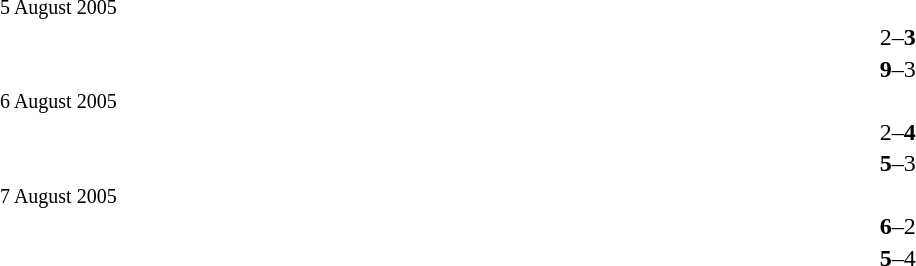<table width=100% cellspacing=1>
<tr>
<th width=40%></th>
<th width=15%></th>
<th></th>
</tr>
<tr>
<td><small>5 August 2005</small></td>
</tr>
<tr>
<td align=right></td>
<td align=center>2–<strong>3</strong></td>
<td><strong></strong></td>
</tr>
<tr>
<td align=right><strong></strong></td>
<td align=center><strong>9</strong>–3</td>
<td></td>
</tr>
<tr>
<td><small>6 August 2005</small></td>
</tr>
<tr>
<td align=right></td>
<td align=center>2–<strong>4</strong></td>
<td><strong></strong></td>
</tr>
<tr>
<td align=right><strong></strong></td>
<td align=center><strong>5</strong>–3</td>
<td></td>
</tr>
<tr>
<td><small>7 August 2005</small></td>
</tr>
<tr>
<td align=right><strong></strong></td>
<td align=center><strong>6</strong>–2</td>
<td></td>
</tr>
<tr>
<td align=right><strong></strong></td>
<td align=center><strong>5</strong>–4</td>
<td></td>
</tr>
</table>
